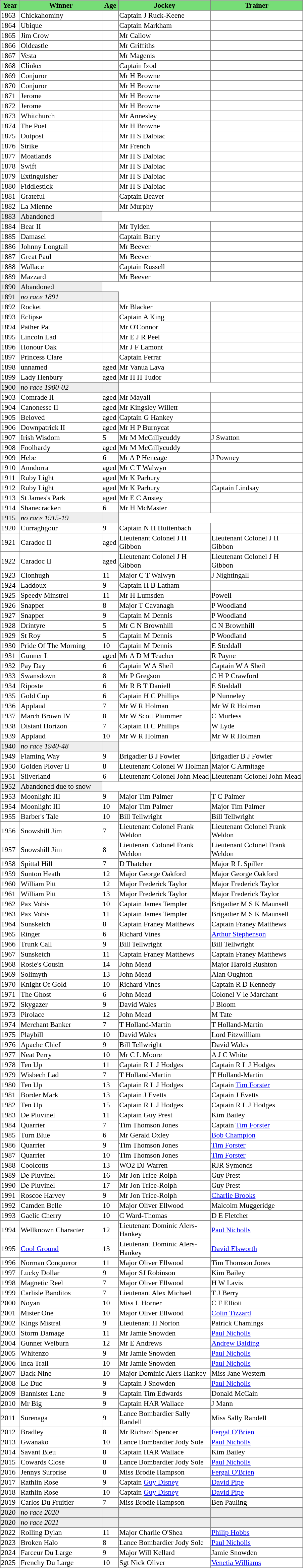<table class = "sortable" | border="1" style="border-collapse: collapse; font-size:90%">
<tr bgcolor="#77dd77" align="center">
<th style="width:36px"><strong>Year</strong></th>
<th style="width:160px"><strong>Winner</strong></th>
<th style="width:30px"><strong>Age</strong></th>
<th style="width:180px"><strong>Jockey</strong></th>
<th style="width:180px"><strong>Trainer</strong></th>
</tr>
<tr>
<td>1863</td>
<td>Chickahominy</td>
<td></td>
<td>Captain J Ruck-Keene</td>
<td></td>
</tr>
<tr>
<td>1864</td>
<td>Ubique</td>
<td></td>
<td>Captain Markham</td>
<td></td>
</tr>
<tr>
<td>1865</td>
<td>Jim Crow</td>
<td></td>
<td>Mr Callow</td>
<td></td>
</tr>
<tr>
<td>1866</td>
<td>Oldcastle</td>
<td></td>
<td>Mr Griffiths</td>
<td></td>
</tr>
<tr>
<td>1867</td>
<td>Vesta</td>
<td></td>
<td>Mr Magenis</td>
<td></td>
</tr>
<tr>
<td>1868</td>
<td>Clinker</td>
<td></td>
<td>Captain Izod</td>
<td></td>
</tr>
<tr>
<td>1869</td>
<td>Conjuror</td>
<td></td>
<td>Mr H Browne</td>
<td></td>
</tr>
<tr>
<td>1870</td>
<td>Conjuror</td>
<td></td>
<td>Mr H Browne</td>
<td></td>
</tr>
<tr>
<td>1871</td>
<td>Jerome</td>
<td></td>
<td>Mr H Browne</td>
<td></td>
</tr>
<tr>
<td>1872</td>
<td>Jerome</td>
<td></td>
<td>Mr H Browne</td>
<td></td>
</tr>
<tr>
<td>1873</td>
<td>Whitchurch</td>
<td></td>
<td>Mr Annesley</td>
<td></td>
</tr>
<tr>
<td>1874</td>
<td>The Poet</td>
<td></td>
<td>Mr H Browne</td>
<td></td>
</tr>
<tr>
<td>1875</td>
<td>Outpost</td>
<td></td>
<td>Mr H S Dalbiac</td>
<td></td>
</tr>
<tr>
<td>1876</td>
<td>Strike</td>
<td></td>
<td>Mr French</td>
<td></td>
</tr>
<tr>
<td>1877</td>
<td>Moatlands</td>
<td></td>
<td>Mr H S Dalbiac</td>
<td></td>
</tr>
<tr>
<td>1878</td>
<td>Swift</td>
<td></td>
<td>Mr H S Dalbiac</td>
<td></td>
</tr>
<tr>
<td>1879</td>
<td>Extinguisher</td>
<td></td>
<td>Mr H S Dalbiac</td>
<td></td>
</tr>
<tr>
<td>1880</td>
<td>Fiddlestick</td>
<td></td>
<td>Mr H S Dalbiac</td>
<td></td>
</tr>
<tr>
<td>1881</td>
<td>Grateful</td>
<td></td>
<td>Captain Beaver</td>
<td></td>
</tr>
<tr>
<td>1882</td>
<td>La Mienne</td>
<td></td>
<td>Mr Murphy</td>
<td></td>
</tr>
<tr>
</tr>
<tr bgcolor="#eeeeee">
<td>1883<td>Abandoned</td></td>
</tr>
<tr>
<td>1884</td>
<td>Bear II</td>
<td></td>
<td>Mr Tylden</td>
<td></td>
</tr>
<tr>
<td>1885</td>
<td>Damasel</td>
<td></td>
<td>Captain Barry</td>
<td></td>
</tr>
<tr>
<td>1886</td>
<td>Johnny Longtail</td>
<td></td>
<td>Mr Beever</td>
<td></td>
</tr>
<tr>
<td>1887</td>
<td>Great Paul</td>
<td></td>
<td>Mr Beever</td>
<td></td>
</tr>
<tr>
<td>1888</td>
<td>Wallace</td>
<td></td>
<td>Captain Russell</td>
<td></td>
</tr>
<tr>
<td>1889</td>
<td>Mazzard</td>
<td></td>
<td>Mr Beever</td>
<td></td>
</tr>
<tr>
</tr>
<tr bgcolor="#eeeeee">
<td>1890<td>Abandoned</td></td>
</tr>
<tr>
</tr>
<tr bgcolor="#eeeeee">
<td><span>1891</span></td>
<td><em>no race 1891</em><td></td>
</tr>
<tr>
<td>1892</td>
<td>Rocket</td>
<td></td>
<td>Mr Blacker</td>
<td></td>
</tr>
<tr>
<td>1893</td>
<td>Eclipse</td>
<td></td>
<td>Captain A King</td>
<td></td>
</tr>
<tr>
<td>1894</td>
<td>Pather Pat</td>
<td></td>
<td>Mr O'Connor</td>
<td></td>
</tr>
<tr>
<td>1895</td>
<td>Lincoln Lad</td>
<td></td>
<td>Mr E J R Peel</td>
<td></td>
</tr>
<tr>
<td>1896</td>
<td>Honour Oak</td>
<td></td>
<td>Mr J F Lamont</td>
<td></td>
</tr>
<tr>
<td>1897</td>
<td>Princess Clare</td>
<td></td>
<td>Captain Ferrar</td>
<td></td>
</tr>
<tr>
<td>1898</td>
<td>unnamed</td>
<td>aged</td>
<td>Mr Vanua Lava</td>
<td></td>
</tr>
<tr>
<td>1899</td>
<td>Lady Henbury</td>
<td>aged</td>
<td>Mr H H Tudor</td>
<td></td>
</tr>
<tr>
</tr>
<tr bgcolor="#eeeeee">
<td><span>1900</span></td>
<td><em>no race 1900-02</em><td></td>
</tr>
<tr>
<td>1903</td>
<td>Comrade II</td>
<td>aged</td>
<td>Mr Mayall</td>
<td></td>
</tr>
<tr>
<td>1904</td>
<td>Canonesse II</td>
<td>aged</td>
<td>Mr Kingsley Willett</td>
<td></td>
</tr>
<tr>
<td>1905</td>
<td>Beloved</td>
<td>aged</td>
<td>Captain G Hankey</td>
<td></td>
</tr>
<tr>
<td>1906</td>
<td>Downpatrick II</td>
<td>aged</td>
<td>Mr H P Burnycat</td>
<td></td>
</tr>
<tr>
<td>1907</td>
<td>Irish Wisdom</td>
<td>5</td>
<td>Mr M McGillycuddy</td>
<td>J Swatton</td>
</tr>
<tr>
<td>1908</td>
<td>Foolhardy</td>
<td>aged</td>
<td>Mr M McGillycuddy</td>
<td></td>
</tr>
<tr>
<td>1909</td>
<td>Hebe</td>
<td>6</td>
<td>Mr A P Heneage</td>
<td>J Powney</td>
</tr>
<tr>
<td>1910</td>
<td>Anndorra</td>
<td>aged</td>
<td>Mr C T Walwyn</td>
<td></td>
</tr>
<tr>
<td>1911</td>
<td>Ruby Light</td>
<td>aged</td>
<td>Mr K Parbury</td>
<td></td>
</tr>
<tr>
<td>1912</td>
<td>Ruby Light</td>
<td>aged</td>
<td>Mr K Parbury</td>
<td>Captain Lindsay</td>
</tr>
<tr>
<td>1913</td>
<td>St James's Park</td>
<td>aged</td>
<td>Mr E C Anstey</td>
<td></td>
</tr>
<tr>
<td>1914</td>
<td>Shanecracken</td>
<td>6</td>
<td>Mr H McMaster</td>
<td></td>
</tr>
<tr>
</tr>
<tr bgcolor="#eeeeee">
<td><span>1915</span></td>
<td><em>no race 1915-19</em><td></td>
</tr>
<tr>
<td>1920</td>
<td>Curraghgour</td>
<td>9</td>
<td>Captain N H Huttenbach</td>
<td></td>
</tr>
<tr>
<td>1921</td>
<td>Caradoc II</td>
<td>aged</td>
<td>Lieutenant Colonel J H Gibbon</td>
<td>Lieutenant Colonel J H Gibbon</td>
</tr>
<tr>
<td>1922</td>
<td>Caradoc II</td>
<td>aged</td>
<td>Lieutenant Colonel J H Gibbon</td>
<td>Lieutenant Colonel J H Gibbon</td>
</tr>
<tr>
<td>1923</td>
<td>Clonhugh</td>
<td>11</td>
<td>Major C T Walwyn</td>
<td>J Nightingall</td>
</tr>
<tr>
<td>1924</td>
<td>Laddoux</td>
<td>9</td>
<td>Captain H B Latham</td>
<td></td>
</tr>
<tr>
<td>1925</td>
<td>Speedy Minstrel</td>
<td>11</td>
<td>Mr H Lumsden</td>
<td>Powell</td>
</tr>
<tr>
<td>1926</td>
<td>Snapper</td>
<td>8</td>
<td>Major T Cavanagh</td>
<td>P Woodland</td>
</tr>
<tr>
<td>1927</td>
<td>Snapper</td>
<td>9</td>
<td>Captain M Dennis</td>
<td>P Woodland</td>
</tr>
<tr>
<td>1928</td>
<td>Drintyre</td>
<td>5</td>
<td>Mr C N Brownhill</td>
<td>C N Brownhill</td>
</tr>
<tr>
<td>1929</td>
<td>St Roy</td>
<td>5</td>
<td>Captain M Dennis</td>
<td>P Woodland</td>
</tr>
<tr>
<td>1930</td>
<td>Pride Of The Morning</td>
<td>10</td>
<td>Captain M Dennis</td>
<td>E Steddall</td>
</tr>
<tr>
<td>1931</td>
<td>Gunner L</td>
<td>aged</td>
<td>Mr A D M Teacher</td>
<td>R Payne</td>
</tr>
<tr>
<td>1932</td>
<td>Pay Day</td>
<td>6</td>
<td>Captain W A Sheil</td>
<td>Captain W A Sheil</td>
</tr>
<tr>
<td>1933</td>
<td>Swansdown</td>
<td>8</td>
<td>Mr P Gregson</td>
<td>C H P Crawford</td>
</tr>
<tr>
<td>1934</td>
<td>Riposte</td>
<td>6</td>
<td>Mr R B T Daniell</td>
<td>E Steddall</td>
</tr>
<tr>
<td>1935</td>
<td>Gold Cup</td>
<td>6</td>
<td>Captain H C Phillips</td>
<td>P Nunneley</td>
</tr>
<tr>
<td>1936</td>
<td>Applaud</td>
<td>7</td>
<td>Mr W R Holman</td>
<td>Mr W R Holman</td>
</tr>
<tr>
<td>1937</td>
<td>March Brown IV</td>
<td>8</td>
<td>Mr W Scott Plummer</td>
<td>C Murless</td>
</tr>
<tr>
<td>1938</td>
<td>Distant Horizon</td>
<td>7</td>
<td>Captain H C Phillips</td>
<td>W Lyde</td>
</tr>
<tr>
<td>1939</td>
<td>Applaud</td>
<td>10</td>
<td>Mr W R Holman</td>
<td>Mr W R Holman</td>
</tr>
<tr>
</tr>
<tr bgcolor="#eeeeee">
<td><span>1940</span></td>
<td><em>no race 1940-48</em><td></td>
</tr>
<tr>
<td>1949</td>
<td>Flaming Way</td>
<td>9</td>
<td>Brigadier B J Fowler</td>
<td>Brigadier B J Fowler</td>
</tr>
<tr>
<td>1950</td>
<td>Golden Plover II</td>
<td>8</td>
<td>Lieutenant Colonel W Holman</td>
<td>Major C Armitage</td>
</tr>
<tr>
<td>1951</td>
<td>Silverland</td>
<td>6</td>
<td>Lieutenant Colonel John Mead</td>
<td>Lieutenant Colonel John Mead</td>
</tr>
<tr>
</tr>
<tr bgcolor="#eeeeee">
<td>1952<td>Abandoned due to snow</td></td>
</tr>
<tr>
<td>1953</td>
<td>Moonlight III</td>
<td>9</td>
<td>Major Tim Palmer</td>
<td>T C Palmer</td>
</tr>
<tr>
<td>1954</td>
<td>Moonlight III</td>
<td>10</td>
<td>Major Tim Palmer</td>
<td>Major Tim Palmer</td>
</tr>
<tr>
<td>1955</td>
<td>Barber's Tale</td>
<td>10</td>
<td>Bill Tellwright</td>
<td>Bill Tellwright</td>
</tr>
<tr>
<td>1956</td>
<td>Snowshill Jim</td>
<td>7</td>
<td>Lieutenant Colonel Frank Weldon</td>
<td>Lieutenant Colonel Frank Weldon</td>
</tr>
<tr>
<td>1957</td>
<td>Snowshill Jim</td>
<td>8</td>
<td>Lieutenant Colonel Frank Weldon</td>
<td>Lieutenant Colonel Frank Weldon</td>
</tr>
<tr>
<td>1958</td>
<td>Spittal Hill</td>
<td>7</td>
<td>D Thatcher</td>
<td>Major R L Spiller</td>
</tr>
<tr>
<td>1959</td>
<td>Sunton Heath</td>
<td>12</td>
<td>Major George Oakford</td>
<td>Major George Oakford</td>
</tr>
<tr>
<td>1960</td>
<td>William Pitt</td>
<td>12</td>
<td>Major Frederick Taylor</td>
<td>Major Frederick Taylor</td>
</tr>
<tr>
<td>1961</td>
<td>William Pitt</td>
<td>13</td>
<td>Major Frederick Taylor</td>
<td>Major Frederick Taylor</td>
</tr>
<tr>
<td>1962</td>
<td>Pax Vobis</td>
<td>10</td>
<td>Captain James Templer</td>
<td>Brigadier M S K Maunsell</td>
</tr>
<tr>
<td>1963</td>
<td>Pax Vobis</td>
<td>11</td>
<td>Captain James Templer</td>
<td>Brigadier M S K Maunsell</td>
</tr>
<tr>
<td>1964</td>
<td>Sunsketch</td>
<td>8</td>
<td>Captain Franey Matthews</td>
<td>Captain Franey Matthews</td>
</tr>
<tr>
<td>1965</td>
<td>Ringer</td>
<td>6</td>
<td>Richard Vines</td>
<td><a href='#'>Arthur Stephenson</a></td>
</tr>
<tr>
<td>1966</td>
<td>Trunk Call</td>
<td>9</td>
<td>Bill Tellwright</td>
<td>Bill Tellwright</td>
</tr>
<tr>
<td>1967</td>
<td>Sunsketch</td>
<td>11</td>
<td>Captain Franey Matthews</td>
<td>Captain Franey Matthews</td>
</tr>
<tr>
<td>1968</td>
<td>Rosie's Cousin</td>
<td>14</td>
<td>John Mead</td>
<td>Major Harold Rushton</td>
</tr>
<tr>
<td>1969</td>
<td>Solimyth</td>
<td>13</td>
<td>John Mead</td>
<td>Alan Oughton</td>
</tr>
<tr>
<td>1970</td>
<td>Knight Of Gold</td>
<td>10</td>
<td>Richard Vines</td>
<td>Captain R D Kennedy</td>
</tr>
<tr>
<td>1971</td>
<td>The Ghost</td>
<td>6</td>
<td>John Mead</td>
<td>Colonel V le Marchant</td>
</tr>
<tr>
<td>1972</td>
<td>Skygazer</td>
<td>9</td>
<td>David Wales</td>
<td>J Bloom</td>
</tr>
<tr>
<td>1973</td>
<td>Pirolace</td>
<td>12</td>
<td>John Mead</td>
<td>M Tate</td>
</tr>
<tr>
<td>1974</td>
<td>Merchant Banker</td>
<td>7</td>
<td>T Holland-Martin</td>
<td>T Holland-Martin</td>
</tr>
<tr>
<td>1975</td>
<td>Playbill</td>
<td>10</td>
<td>David Wales</td>
<td>Lord Fitzwilliam</td>
</tr>
<tr>
<td>1976</td>
<td>Apache Chief</td>
<td>9</td>
<td>Bill Tellwright</td>
<td>David Wales</td>
</tr>
<tr>
<td>1977</td>
<td>Neat Perry</td>
<td>10</td>
<td>Mr C L Moore</td>
<td>A J C White</td>
</tr>
<tr>
<td>1978</td>
<td>Ten Up</td>
<td>11</td>
<td>Captain R L J Hodges</td>
<td>Captain R L J Hodges</td>
</tr>
<tr>
<td>1979</td>
<td>Wisbech Lad</td>
<td>7</td>
<td>T Holland-Martin</td>
<td>T Holland-Martin</td>
</tr>
<tr>
<td>1980</td>
<td>Ten Up</td>
<td>13</td>
<td>Captain R L J Hodges</td>
<td>Captain <a href='#'>Tim Forster</a></td>
</tr>
<tr>
<td>1981</td>
<td>Border Mark</td>
<td>13</td>
<td>Captain J Evetts</td>
<td>Captain J Evetts</td>
</tr>
<tr>
<td>1982</td>
<td>Ten Up</td>
<td>15</td>
<td>Captain R L J Hodges</td>
<td>Captain R L J Hodges</td>
</tr>
<tr>
<td>1983</td>
<td>De Pluvinel</td>
<td>11</td>
<td>Captain Guy Prest</td>
<td>Kim Bailey</td>
</tr>
<tr>
<td>1984</td>
<td>Quarrier</td>
<td>7</td>
<td>Tim Thomson Jones</td>
<td>Captain <a href='#'>Tim Forster</a></td>
</tr>
<tr>
<td>1985</td>
<td>Turn Blue</td>
<td>6</td>
<td>Mr Gerald Oxley</td>
<td><a href='#'>Bob Champion</a></td>
</tr>
<tr>
<td>1986</td>
<td>Quarrier</td>
<td>9</td>
<td>Tim Thomson Jones</td>
<td><a href='#'>Tim Forster</a></td>
</tr>
<tr>
<td>1987</td>
<td>Quarrier</td>
<td>10</td>
<td>Tim Thomson Jones</td>
<td><a href='#'>Tim Forster</a></td>
</tr>
<tr>
<td>1988</td>
<td>Coolcotts</td>
<td>13</td>
<td>WO2 DJ Warren</td>
<td>RJR Symonds</td>
</tr>
<tr>
<td>1989</td>
<td>De Pluvinel</td>
<td>16</td>
<td>Mr Jon Trice-Rolph</td>
<td>Guy Prest</td>
</tr>
<tr>
<td>1990</td>
<td>De Pluvinel</td>
<td>17</td>
<td>Mr Jon Trice-Rolph</td>
<td>Guy Prest</td>
</tr>
<tr>
<td>1991</td>
<td>Roscoe Harvey</td>
<td>9</td>
<td>Mr Jon Trice-Rolph</td>
<td><a href='#'>Charlie Brooks</a></td>
</tr>
<tr>
<td>1992</td>
<td>Camden Belle</td>
<td>10</td>
<td>Major Oliver Ellwood</td>
<td>Malcolm Muggeridge</td>
</tr>
<tr>
<td>1993</td>
<td>Gaelic Cherry</td>
<td>10</td>
<td>C Ward-Thomas</td>
<td>D E Fletcher</td>
</tr>
<tr>
<td>1994</td>
<td>Wellknown Character</td>
<td>12</td>
<td>Lieutenant Dominic Alers-Hankey</td>
<td><a href='#'>Paul Nicholls</a></td>
</tr>
<tr>
<td>1995</td>
<td><a href='#'>Cool Ground</a></td>
<td>13</td>
<td>Lieutenant Dominic Alers-Hankey</td>
<td><a href='#'>David Elsworth</a></td>
</tr>
<tr>
<td>1996</td>
<td>Norman Conqueror</td>
<td>11</td>
<td>Major Oliver Ellwood</td>
<td>Tim Thomson Jones</td>
</tr>
<tr>
<td>1997</td>
<td>Lucky Dollar</td>
<td>9</td>
<td>Major SJ Robinson</td>
<td>Kim Bailey</td>
</tr>
<tr>
<td>1998</td>
<td>Magnetic Reel</td>
<td>7</td>
<td>Major Oliver Ellwood</td>
<td>H W Lavis</td>
</tr>
<tr>
<td>1999</td>
<td>Carlisle Banditos</td>
<td>7</td>
<td>Lieutenant Alex Michael</td>
<td>T J Berry</td>
</tr>
<tr>
<td>2000</td>
<td>Noyan</td>
<td>10</td>
<td>Miss L Horner</td>
<td>C F Elliott</td>
</tr>
<tr>
<td>2001</td>
<td>Mister One</td>
<td>10</td>
<td>Major Oliver Ellwood</td>
<td><a href='#'>Colin Tizzard</a></td>
</tr>
<tr>
<td>2002</td>
<td>Kings Mistral</td>
<td>9</td>
<td>Lieutenant H Norton</td>
<td>Patrick Chamings</td>
</tr>
<tr>
<td>2003</td>
<td>Storm Damage</td>
<td>11</td>
<td>Mr Jamie Snowden</td>
<td><a href='#'>Paul Nicholls</a></td>
</tr>
<tr>
<td>2004</td>
<td>Gunner Welburn</td>
<td>12</td>
<td>Mr E Andrews</td>
<td><a href='#'>Andrew Balding</a></td>
</tr>
<tr>
<td>2005</td>
<td>Whitenzo</td>
<td>9</td>
<td>Mr Jamie Snowden</td>
<td><a href='#'>Paul Nicholls</a></td>
</tr>
<tr>
<td>2006</td>
<td>Inca Trail</td>
<td>10</td>
<td>Mr Jamie Snowden</td>
<td><a href='#'>Paul Nicholls</a></td>
</tr>
<tr>
<td>2007</td>
<td>Back Nine</td>
<td>10</td>
<td>Major Dominic Alers-Hankey</td>
<td>Miss Jane Western</td>
</tr>
<tr>
<td>2008</td>
<td>Le Duc</td>
<td>9</td>
<td>Captain J Snowden</td>
<td><a href='#'>Paul Nicholls</a></td>
</tr>
<tr>
<td>2009</td>
<td>Bannister Lane</td>
<td>9</td>
<td>Captain Tim Edwards</td>
<td>Donald McCain</td>
</tr>
<tr>
<td>2010</td>
<td>Mr Big</td>
<td>9</td>
<td>Captain HAR Wallace</td>
<td>J Mann</td>
</tr>
<tr>
<td>2011</td>
<td>Surenaga</td>
<td>9</td>
<td>Lance Bombardier Sally Randell</td>
<td>Miss Sally Randell</td>
</tr>
<tr>
<td>2012</td>
<td>Bradley</td>
<td>8</td>
<td>Mr Richard Spencer</td>
<td><a href='#'>Fergal O'Brien</a></td>
</tr>
<tr>
<td>2013</td>
<td>Gwanako</td>
<td>10</td>
<td>Lance Bombardier Jody Sole</td>
<td><a href='#'>Paul Nicholls</a></td>
</tr>
<tr>
<td>2014 </td>
<td>Savant Bleu</td>
<td>8</td>
<td>Captain HAR Wallace</td>
<td>Kim Bailey</td>
</tr>
<tr>
<td>2015</td>
<td>Cowards Close</td>
<td>8</td>
<td>Lance Bombardier Jody Sole</td>
<td><a href='#'>Paul Nicholls</a></td>
</tr>
<tr>
<td>2016</td>
<td>Jennys Surprise</td>
<td>8</td>
<td>Miss Brodie Hampson</td>
<td><a href='#'>Fergal O'Brien</a></td>
</tr>
<tr>
<td>2017</td>
<td>Rathlin Rose</td>
<td>9</td>
<td>Captain <a href='#'>Guy Disney</a></td>
<td><a href='#'>David Pipe</a></td>
</tr>
<tr>
<td>2018</td>
<td>Rathlin Rose</td>
<td>10</td>
<td>Captain <a href='#'>Guy Disney</a></td>
<td><a href='#'>David Pipe</a></td>
</tr>
<tr>
<td>2019</td>
<td>Carlos Du Fruitier</td>
<td>7</td>
<td>Miss Brodie Hampson</td>
<td>Ben Pauling</td>
</tr>
<tr bgcolor="#eeeeee">
<td><span>2020</span></td>
<td><em>no race 2020</em> </td>
<td></td>
<td></td>
<td></td>
</tr>
<tr bgcolor="#eeeeee">
<td><span>2020</span></td>
<td><em>no race 2021</em> </td>
<td></td>
<td></td>
<td></td>
</tr>
<tr>
<td>2022</td>
<td>Rolling Dylan</td>
<td>11</td>
<td>Major Charlie O'Shea</td>
<td><a href='#'>Philip Hobbs</a></td>
</tr>
<tr>
<td>2023</td>
<td>Broken Halo</td>
<td>8</td>
<td>Lance Bombardier Jody Sole</td>
<td><a href='#'>Paul Nicholls</a></td>
</tr>
<tr>
<td>2024</td>
<td>Farceur Du Large</td>
<td>9</td>
<td>Major Will Kellard</td>
<td>Jamie Snowden</td>
</tr>
<tr>
<td>2025</td>
<td>Frenchy Du Large</td>
<td>10</td>
<td>Sgt Nick Oliver</td>
<td><a href='#'>Venetia Williams</a></td>
</tr>
</table>
